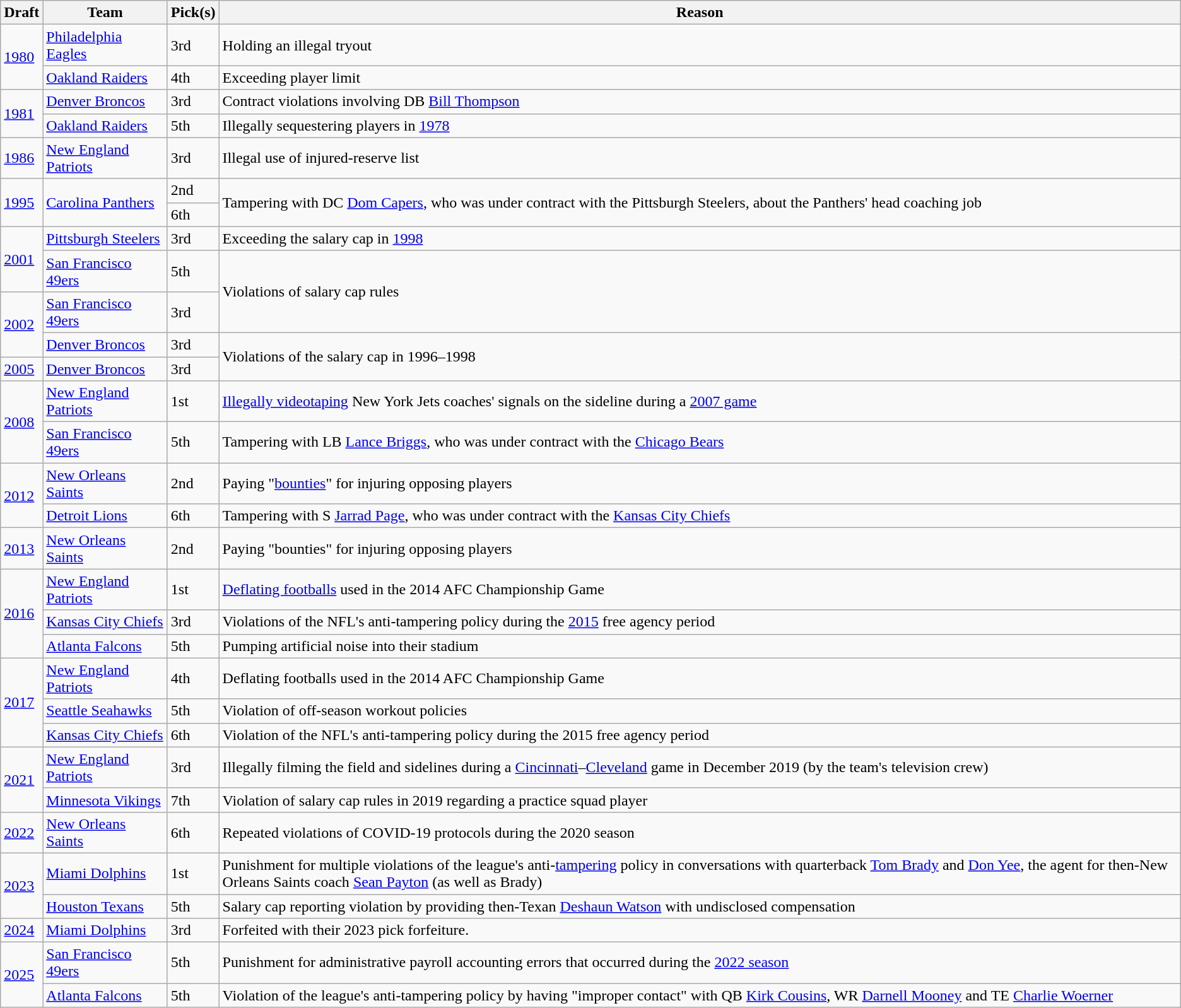<table class="wikitable">
<tr>
<th>Draft</th>
<th>Team</th>
<th>Pick(s)</th>
<th>Reason</th>
</tr>
<tr>
<td rowspan="2"><a href='#'>1980</a></td>
<td><a href='#'>Philadelphia Eagles</a></td>
<td>3rd</td>
<td>Holding an illegal tryout</td>
</tr>
<tr>
<td><a href='#'>Oakland Raiders</a></td>
<td>4th</td>
<td>Exceeding player limit</td>
</tr>
<tr>
<td rowspan="2"><a href='#'>1981</a></td>
<td><a href='#'>Denver Broncos</a></td>
<td>3rd</td>
<td>Contract violations involving DB <a href='#'>Bill Thompson</a></td>
</tr>
<tr>
<td><a href='#'>Oakland Raiders</a></td>
<td>5th</td>
<td>Illegally sequestering players in <a href='#'>1978</a></td>
</tr>
<tr>
<td><a href='#'>1986</a></td>
<td><a href='#'>New England Patriots</a></td>
<td>3rd</td>
<td>Illegal use of injured-reserve list</td>
</tr>
<tr>
<td rowspan="2"><a href='#'>1995</a></td>
<td rowspan="2"><a href='#'>Carolina Panthers</a></td>
<td>2nd</td>
<td rowspan="2">Tampering with DC <a href='#'>Dom Capers</a>, who was under contract with the Pittsburgh Steelers, about the Panthers' head coaching job</td>
</tr>
<tr>
<td>6th</td>
</tr>
<tr>
<td rowspan="2"><a href='#'>2001</a></td>
<td><a href='#'>Pittsburgh Steelers</a></td>
<td>3rd</td>
<td>Exceeding the salary cap in <a href='#'>1998</a></td>
</tr>
<tr>
<td><a href='#'>San Francisco 49ers</a></td>
<td>5th</td>
<td rowspan="2">Violations of salary cap rules</td>
</tr>
<tr>
<td rowspan="2"><a href='#'>2002</a></td>
<td><a href='#'>San Francisco 49ers</a></td>
<td>3rd</td>
</tr>
<tr>
<td><a href='#'>Denver Broncos</a></td>
<td>3rd</td>
<td rowspan="2">Violations of the salary cap in 1996–1998</td>
</tr>
<tr>
<td><a href='#'>2005</a></td>
<td><a href='#'>Denver Broncos</a></td>
<td>3rd</td>
</tr>
<tr>
<td rowspan="2"><a href='#'>2008</a></td>
<td><a href='#'>New England Patriots</a></td>
<td>1st</td>
<td><a href='#'>Illegally videotaping</a> New York Jets coaches' signals on the sideline during a <a href='#'>2007 game</a></td>
</tr>
<tr>
<td><a href='#'>San Francisco 49ers</a></td>
<td>5th</td>
<td>Tampering with LB <a href='#'>Lance Briggs</a>, who was under contract with the <a href='#'>Chicago Bears</a></td>
</tr>
<tr>
<td rowspan="2"><a href='#'>2012</a></td>
<td><a href='#'>New Orleans Saints</a></td>
<td>2nd</td>
<td>Paying "<a href='#'>bounties</a>" for injuring opposing players</td>
</tr>
<tr>
<td><a href='#'>Detroit Lions</a></td>
<td>6th</td>
<td>Tampering with S <a href='#'>Jarrad Page</a>, who was under contract with the <a href='#'>Kansas City Chiefs</a></td>
</tr>
<tr>
<td><a href='#'>2013</a></td>
<td><a href='#'>New Orleans Saints</a></td>
<td>2nd</td>
<td>Paying "bounties" for injuring opposing players</td>
</tr>
<tr>
<td rowspan="3"><a href='#'>2016</a></td>
<td><a href='#'>New England Patriots</a></td>
<td>1st</td>
<td><a href='#'>Deflating footballs</a> used in the 2014 AFC Championship Game</td>
</tr>
<tr>
<td><a href='#'>Kansas City Chiefs</a></td>
<td>3rd</td>
<td>Violations of the NFL's anti-tampering policy during the <a href='#'>2015</a> free agency period</td>
</tr>
<tr>
<td><a href='#'>Atlanta Falcons</a></td>
<td>5th</td>
<td>Pumping artificial noise into their stadium</td>
</tr>
<tr>
<td rowspan="3"><a href='#'>2017</a></td>
<td><a href='#'>New England Patriots</a></td>
<td>4th</td>
<td>Deflating footballs used in the 2014 AFC Championship Game</td>
</tr>
<tr>
<td><a href='#'>Seattle Seahawks</a></td>
<td>5th</td>
<td>Violation of off-season workout policies</td>
</tr>
<tr>
<td><a href='#'>Kansas City Chiefs</a></td>
<td>6th</td>
<td>Violation of the NFL's anti-tampering policy during the 2015 free agency period</td>
</tr>
<tr>
<td rowspan="2"><a href='#'>2021</a></td>
<td><a href='#'>New England Patriots</a></td>
<td>3rd</td>
<td>Illegally filming the field and sidelines during a <a href='#'>Cincinnati</a>–<a href='#'>Cleveland</a> game in December 2019 (by the team's television crew)</td>
</tr>
<tr>
<td><a href='#'>Minnesota Vikings</a></td>
<td>7th</td>
<td>Violation of salary cap rules in 2019 regarding a practice squad player</td>
</tr>
<tr>
<td><a href='#'>2022</a></td>
<td><a href='#'>New Orleans Saints</a></td>
<td>6th</td>
<td>Repeated violations of COVID-19 protocols during the 2020 season</td>
</tr>
<tr>
<td rowspan=2><a href='#'>2023</a></td>
<td><a href='#'>Miami Dolphins</a></td>
<td>1st</td>
<td>Punishment for multiple violations of the league's anti-<a href='#'>tampering</a> policy in conversations with quarterback <a href='#'>Tom Brady</a> and <a href='#'>Don Yee</a>, the agent for then-New Orleans Saints coach <a href='#'>Sean Payton</a> (as well as Brady)</td>
</tr>
<tr>
<td><a href='#'>Houston Texans</a></td>
<td>5th</td>
<td>Salary cap reporting violation by providing then-Texan <a href='#'>Deshaun Watson</a> with undisclosed compensation</td>
</tr>
<tr>
<td><a href='#'>2024</a></td>
<td><a href='#'>Miami Dolphins</a></td>
<td>3rd</td>
<td>Forfeited with their 2023 pick forfeiture.</td>
</tr>
<tr>
<td rowspan=2><a href='#'>2025</a></td>
<td><a href='#'>San Francisco 49ers</a></td>
<td>5th</td>
<td>Punishment for administrative payroll accounting errors that occurred during the <a href='#'>2022 season</a></td>
</tr>
<tr>
<td><a href='#'>Atlanta Falcons</a></td>
<td>5th</td>
<td>Violation of the league's anti-tampering policy by having "improper contact" with QB <a href='#'>Kirk Cousins</a>, WR <a href='#'>Darnell Mooney</a> and TE <a href='#'>Charlie Woerner</a></td>
</tr>
</table>
